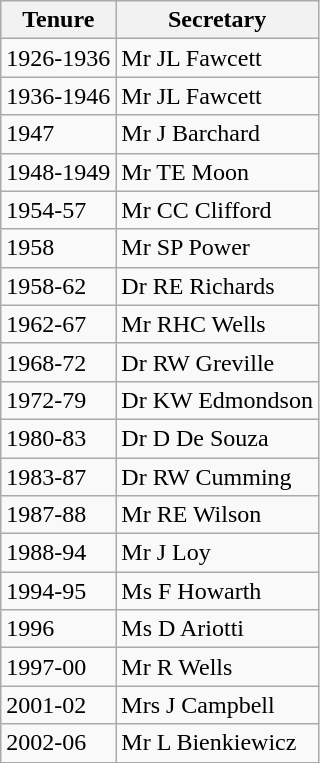<table class="wikitable">
<tr>
<th>Tenure</th>
<th>Secretary</th>
</tr>
<tr>
<td>1926-1936</td>
<td>Mr JL Fawcett</td>
</tr>
<tr>
<td>1936-1946</td>
<td>Mr JL Fawcett</td>
</tr>
<tr>
<td>1947</td>
<td>Mr J Barchard</td>
</tr>
<tr>
<td>1948-1949</td>
<td>Mr TE Moon</td>
</tr>
<tr>
<td>1954-57</td>
<td>Mr CC Clifford</td>
</tr>
<tr>
<td>1958</td>
<td>Mr SP Power</td>
</tr>
<tr>
<td>1958-62</td>
<td>Dr RE Richards</td>
</tr>
<tr>
<td>1962-67</td>
<td>Mr RHC Wells</td>
</tr>
<tr>
<td>1968-72</td>
<td>Dr RW Greville</td>
</tr>
<tr>
<td>1972-79</td>
<td>Dr KW Edmondson</td>
</tr>
<tr>
<td>1980-83</td>
<td>Dr D De Souza</td>
</tr>
<tr>
<td>1983-87</td>
<td>Dr RW Cumming</td>
</tr>
<tr>
<td>1987-88</td>
<td>Mr RE Wilson</td>
</tr>
<tr>
<td>1988-94</td>
<td>Mr J Loy</td>
</tr>
<tr>
<td>1994-95</td>
<td>Ms F Howarth</td>
</tr>
<tr>
<td>1996</td>
<td>Ms D Ariotti</td>
</tr>
<tr>
<td>1997-00</td>
<td>Mr R Wells</td>
</tr>
<tr>
<td>2001-02</td>
<td>Mrs J Campbell</td>
</tr>
<tr>
<td>2002-06</td>
<td>Mr L Bienkiewicz</td>
</tr>
</table>
